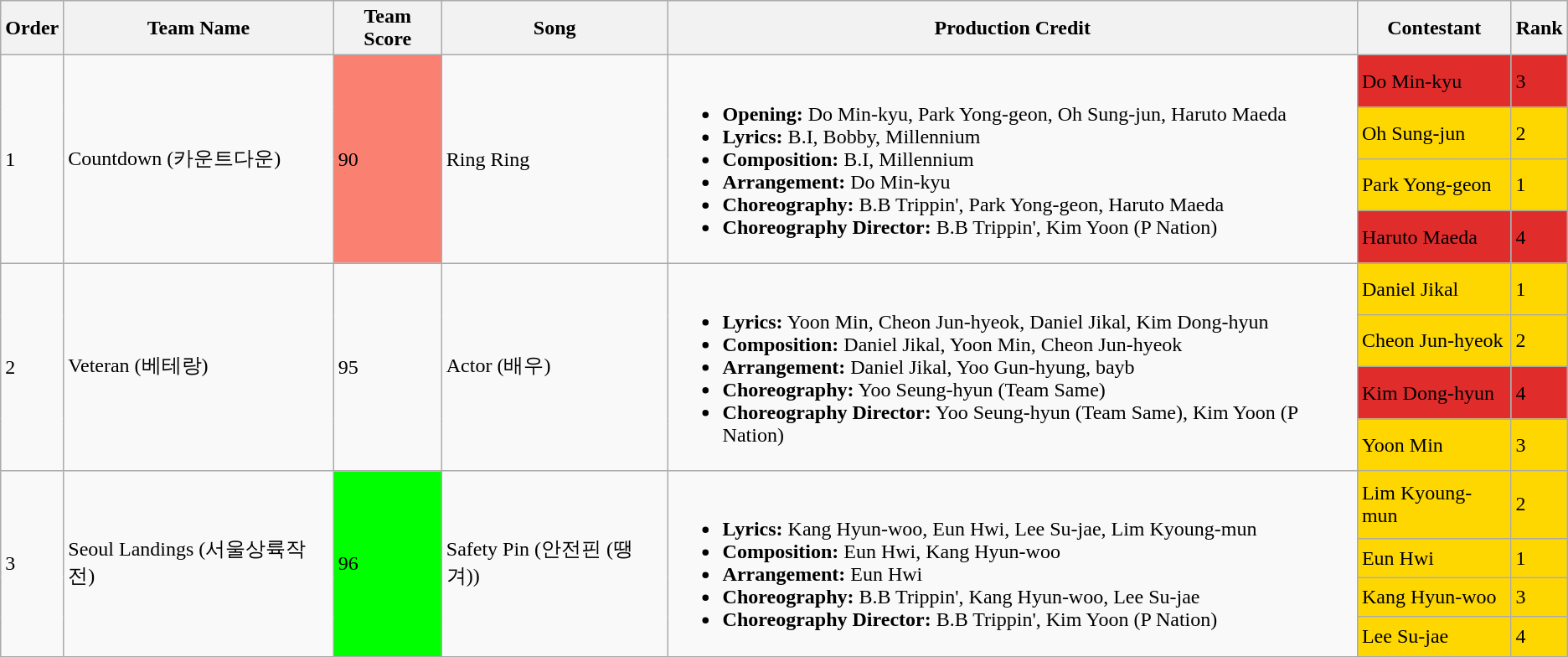<table class="wikitable">
<tr>
<th>Order</th>
<th>Team Name</th>
<th>Team Score</th>
<th>Song</th>
<th>Production Credit</th>
<th>Contestant</th>
<th>Rank</th>
</tr>
<tr>
<td rowspan="4">1</td>
<td rowspan="4">Countdown (카운트다운)</td>
<td rowspan="4" style="background:salmon;">90</td>
<td rowspan="4">Ring Ring</td>
<td rowspan="4"><br><ul><li><strong>Opening:</strong> Do Min-kyu, Park Yong-geon, Oh Sung-jun, Haruto Maeda</li><li><strong>Lyrics:</strong> B.I, Bobby, Millennium</li><li><strong>Composition:</strong> B.I, Millennium</li><li><strong>Arrangement:</strong> Do Min-kyu</li><li><strong>Choreography:</strong> B.B Trippin', Park Yong-geon, Haruto Maeda</li><li><strong>Choreography Director:</strong> B.B Trippin', Kim Yoon (P Nation)</li></ul></td>
<td style="background:#E12C2C;">Do Min-kyu</td>
<td style="background:#E12C2C;">3</td>
</tr>
<tr style="background:#FFD700;">
<td>Oh Sung-jun</td>
<td>2</td>
</tr>
<tr style="background:#FFD700;">
<td>Park Yong-geon</td>
<td>1</td>
</tr>
<tr style="background:#E12C2C;">
<td>Haruto Maeda</td>
<td>4</td>
</tr>
<tr>
<td rowspan="4">2</td>
<td rowspan="4">Veteran (베테랑)</td>
<td rowspan="4">95</td>
<td rowspan="4">Actor (배우)</td>
<td rowspan="4"><br><ul><li><strong>Lyrics:</strong> Yoon Min, Cheon Jun-hyeok, Daniel Jikal, Kim Dong-hyun</li><li><strong>Composition:</strong> Daniel Jikal, Yoon Min, Cheon Jun-hyeok</li><li><strong>Arrangement:</strong> Daniel Jikal, Yoo Gun-hyung, bayb</li><li><strong>Choreography:</strong> Yoo Seung-hyun (Team Same)</li><li><strong>Choreography Director:</strong> Yoo Seung-hyun (Team Same), Kim Yoon (P Nation)</li></ul></td>
<td style="background:#FFD700;">Daniel Jikal</td>
<td style="background:#FFD700;">1</td>
</tr>
<tr style="background:#FFD700;">
<td>Cheon Jun-hyeok</td>
<td>2</td>
</tr>
<tr style="background:#E12C2C;">
<td>Kim Dong-hyun</td>
<td>4</td>
</tr>
<tr style="background:#FFD700;">
<td>Yoon Min</td>
<td>3</td>
</tr>
<tr>
<td rowspan="4">3</td>
<td rowspan="4">Seoul Landings (서울상륙작전)</td>
<td rowspan="4" style="background:#00FF00;">96</td>
<td rowspan="4">Safety Pin (안전핀 (땡겨))</td>
<td rowspan="4"><br><ul><li><strong>Lyrics:</strong> Kang Hyun-woo, Eun Hwi, Lee Su-jae, Lim Kyoung-mun</li><li><strong>Composition:</strong> Eun Hwi, Kang Hyun-woo</li><li><strong>Arrangement:</strong> Eun Hwi</li><li><strong>Choreography:</strong> B.B Trippin', Kang Hyun-woo, Lee Su-jae</li><li><strong>Choreography Director:</strong> B.B Trippin', Kim Yoon (P Nation)</li></ul></td>
<td style="background:#FFD700;">Lim Kyoung-mun</td>
<td style="background:#FFD700;">2</td>
</tr>
<tr style="background:#FFD700;">
<td>Eun Hwi</td>
<td>1</td>
</tr>
<tr style="background:#FFD700;">
<td>Kang Hyun-woo</td>
<td>3</td>
</tr>
<tr style="background:#FFD700;">
<td>Lee Su-jae</td>
<td>4</td>
</tr>
<tr>
</tr>
</table>
